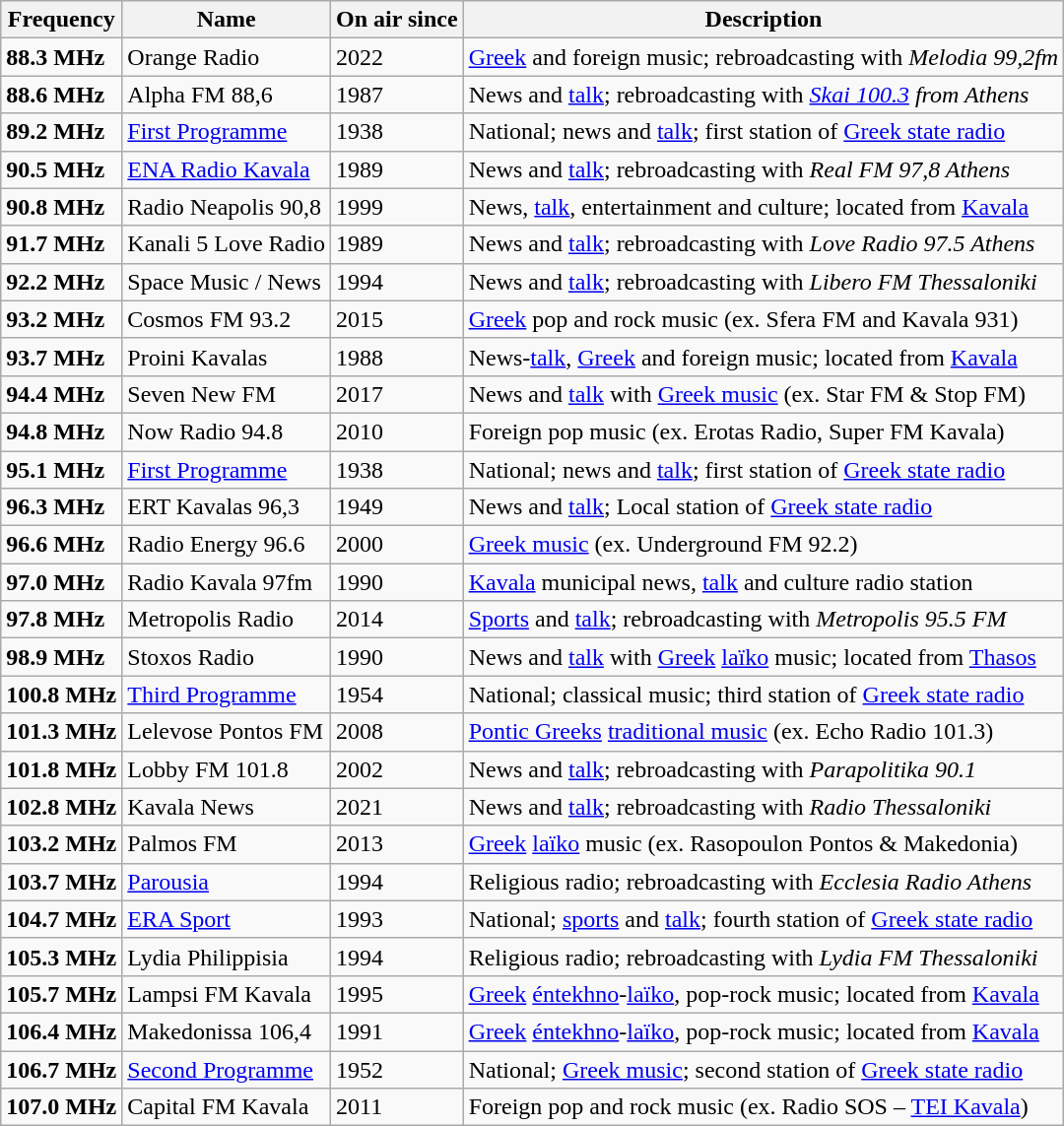<table class="wikitable">
<tr>
<th>Frequency</th>
<th>Name</th>
<th>On air since</th>
<th>Description</th>
</tr>
<tr>
<td><strong>88.3 MHz</strong></td>
<td>Orange Radio</td>
<td>2022</td>
<td><a href='#'>Greek</a> and foreign music; rebroadcasting with <em>Melodia 99,2fm</em></td>
</tr>
<tr>
<td><strong>88.6 MHz</strong></td>
<td>Alpha FM 88,6</td>
<td>1987</td>
<td>News and <a href='#'>talk</a>; rebroadcasting with <em><a href='#'>Skai 100.3</a> from Athens</em></td>
</tr>
<tr>
<td><strong>89.2 MHz</strong></td>
<td><a href='#'>First Programme</a></td>
<td>1938</td>
<td>National; news and <a href='#'>talk</a>; first station of <a href='#'>Greek state radio</a></td>
</tr>
<tr>
<td><strong>90.5 MHz</strong></td>
<td><a href='#'>ENA Radio Kavala</a></td>
<td>1989</td>
<td>News and <a href='#'>talk</a>; rebroadcasting with <em>Real FM 97,8 Athens</em></td>
</tr>
<tr>
<td><strong>90.8 MHz</strong></td>
<td>Radio Neapolis 90,8</td>
<td>1999</td>
<td>News, <a href='#'>talk</a>, entertainment and culture; located from <a href='#'>Kavala</a></td>
</tr>
<tr>
<td><strong>91.7 MHz</strong></td>
<td>Kanali 5 Love Radio</td>
<td>1989</td>
<td>News and <a href='#'>talk</a>; rebroadcasting with <em>Love Radio 97.5 Athens</em></td>
</tr>
<tr>
<td><strong>92.2 MHz</strong></td>
<td>Space Music / News</td>
<td>1994</td>
<td>News and <a href='#'>talk</a>; rebroadcasting with <em>Libero FM Thessaloniki</em></td>
</tr>
<tr>
<td><strong>93.2 MHz</strong></td>
<td>Cosmos FM 93.2</td>
<td>2015</td>
<td><a href='#'>Greek</a> pop and rock music (ex. Sfera FM and Kavala 931)</td>
</tr>
<tr>
<td><strong>93.7 MHz</strong></td>
<td>Proini Kavalas</td>
<td>1988</td>
<td>News-<a href='#'>talk</a>, <a href='#'>Greek</a> and foreign music; located from <a href='#'>Kavala</a></td>
</tr>
<tr>
<td><strong>94.4 MHz</strong></td>
<td>Seven New FM</td>
<td>2017</td>
<td>News and <a href='#'>talk</a> with <a href='#'>Greek music</a> (ex. Star FM & Stop FM)</td>
</tr>
<tr>
<td><strong>94.8 MHz</strong></td>
<td>Now Radio 94.8</td>
<td>2010</td>
<td>Foreign pop music (ex. Erotas Radio, Super FM Kavala)</td>
</tr>
<tr>
<td><strong>95.1 MHz</strong></td>
<td><a href='#'>First Programme</a></td>
<td>1938</td>
<td>National; news and <a href='#'>talk</a>; first station of <a href='#'>Greek state radio</a></td>
</tr>
<tr>
<td><strong>96.3 MHz</strong></td>
<td>ERT Kavalas 96,3</td>
<td>1949</td>
<td>News and <a href='#'>talk</a>; Local station of <a href='#'>Greek state radio</a></td>
</tr>
<tr>
<td><strong>96.6 MHz</strong></td>
<td>Radio Energy 96.6</td>
<td>2000</td>
<td><a href='#'>Greek music</a> (ex. Underground FM 92.2)</td>
</tr>
<tr>
<td><strong>97.0 MHz</strong></td>
<td>Radio Kavala 97fm</td>
<td>1990</td>
<td><a href='#'>Kavala</a> municipal news, <a href='#'>talk</a> and culture radio station</td>
</tr>
<tr>
<td><strong>97.8 MHz</strong></td>
<td>Metropolis Radio</td>
<td>2014</td>
<td><a href='#'>Sports</a> and <a href='#'>talk</a>; rebroadcasting with <em>Metropolis 95.5 FM</em></td>
</tr>
<tr>
<td><strong>98.9 MHz</strong></td>
<td>Stoxos Radio</td>
<td>1990</td>
<td>News and <a href='#'>talk</a> with <a href='#'>Greek</a> <a href='#'>laïko</a> music; located from <a href='#'>Thasos</a></td>
</tr>
<tr>
<td><strong>100.8 MHz</strong></td>
<td><a href='#'>Third Programme</a></td>
<td>1954</td>
<td>National; classical music; third station of <a href='#'>Greek state radio</a></td>
</tr>
<tr>
<td><strong>101.3 MHz</strong></td>
<td>Lelevose Pontos FM</td>
<td>2008</td>
<td><a href='#'>Pontic Greeks</a> <a href='#'>traditional music</a> (ex. Echo Radio 101.3)</td>
</tr>
<tr>
<td><strong>101.8 MHz</strong></td>
<td>Lobby FM 101.8</td>
<td>2002</td>
<td>News and <a href='#'>talk</a>; rebroadcasting with <em>Parapolitika 90.1</em></td>
</tr>
<tr>
<td><strong>102.8 MHz</strong></td>
<td>Kavala News</td>
<td>2021</td>
<td>News and <a href='#'>talk</a>; rebroadcasting with <em>Radio Thessaloniki</em></td>
</tr>
<tr>
<td><strong>103.2 MHz</strong></td>
<td>Palmos FM</td>
<td>2013</td>
<td><a href='#'>Greek</a> <a href='#'>laïko</a> music (ex. Rasopoulon Pontos & Makedonia)</td>
</tr>
<tr>
<td><strong>103.7 MHz</strong></td>
<td><a href='#'>Parousia</a></td>
<td>1994</td>
<td>Religious radio; rebroadcasting with <em>Ecclesia Radio Athens</em></td>
</tr>
<tr>
<td><strong>104.7 MHz</strong></td>
<td><a href='#'>ERA Sport</a></td>
<td>1993</td>
<td>National; <a href='#'>sports</a> and <a href='#'>talk</a>; fourth station of <a href='#'>Greek state radio</a></td>
</tr>
<tr>
<td><strong>105.3 MHz</strong></td>
<td>Lydia Philippisia</td>
<td>1994</td>
<td>Religious radio; rebroadcasting with <em>Lydia FM Thessaloniki</em></td>
</tr>
<tr>
<td><strong>105.7 MHz</strong></td>
<td>Lampsi FM Kavala</td>
<td>1995</td>
<td><a href='#'>Greek</a> <a href='#'>éntekhno</a>-<a href='#'>laïko</a>, pop-rock music; located from <a href='#'>Kavala</a></td>
</tr>
<tr>
<td><strong>106.4 MHz</strong></td>
<td>Makedonissa 106,4</td>
<td>1991</td>
<td><a href='#'>Greek</a> <a href='#'>éntekhno</a>-<a href='#'>laïko</a>, pop-rock music; located from <a href='#'>Kavala</a></td>
</tr>
<tr>
<td><strong>106.7 MHz</strong></td>
<td><a href='#'>Second Programme</a></td>
<td>1952</td>
<td>National; <a href='#'>Greek music</a>; second station of <a href='#'>Greek state radio</a></td>
</tr>
<tr>
<td><strong>107.0 MHz</strong></td>
<td>Capital FM Kavala</td>
<td>2011</td>
<td>Foreign pop and rock music (ex. Radio SOS – <a href='#'>TEI Kavala</a>)</td>
</tr>
</table>
